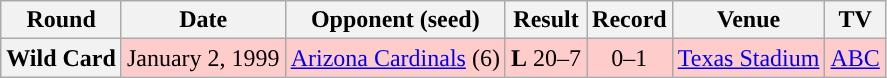<table class="wikitable" style="text-align:center">
<tr>
<th>Round</th>
<th>Date</th>
<th>Opponent (seed)</th>
<th>Result</th>
<th>Record</th>
<th>Venue</th>
<th>TV</th>
</tr>
<tr style="background:#fcc">
<th>Wild Card</th>
<td>January 2, 1999</td>
<td><a href='#'>Arizona Cardinals</a> (6)</td>
<td><strong>L</strong> 20–7</td>
<td>0–1</td>
<td><a href='#'>Texas Stadium</a></td>
<td><a href='#'>ABC</a></td>
</tr>
</table>
